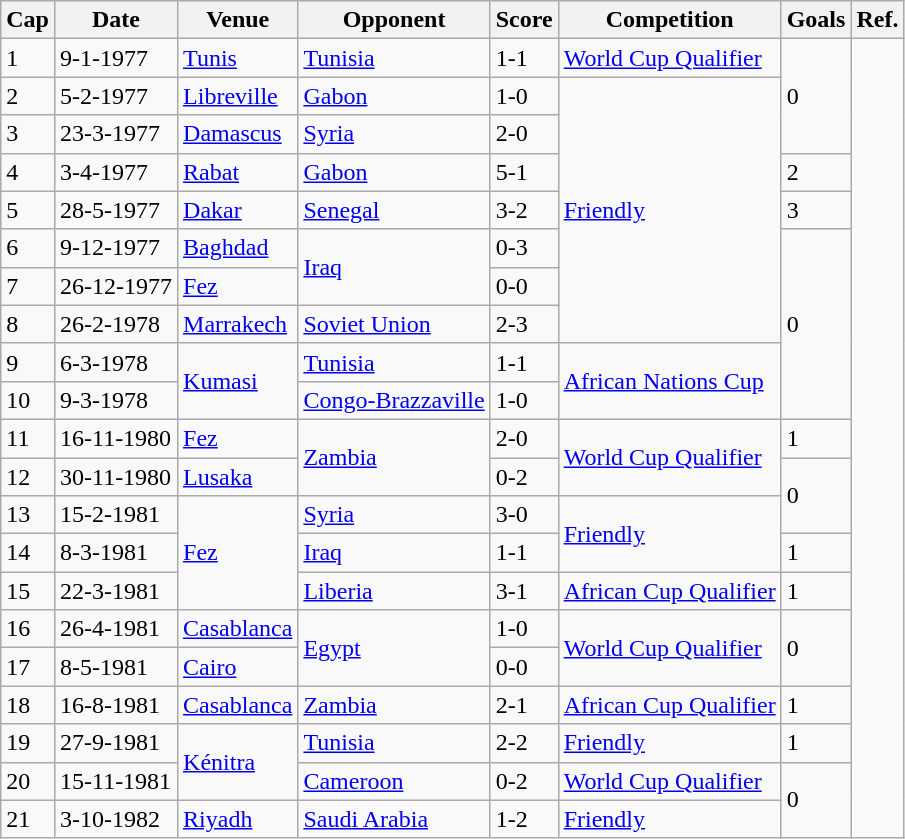<table class="wikitable">
<tr>
<th>Cap</th>
<th>Date</th>
<th>Venue</th>
<th>Opponent</th>
<th>Score</th>
<th>Competition</th>
<th>Goals</th>
<th>Ref.</th>
</tr>
<tr>
<td>1</td>
<td>9-1-1977</td>
<td><a href='#'>Tunis</a></td>
<td><a href='#'>Tunisia</a></td>
<td>1-1</td>
<td><a href='#'>World Cup Qualifier</a></td>
<td rowspan="3">0</td>
<td rowspan="21"></td>
</tr>
<tr>
<td>2</td>
<td>5-2-1977</td>
<td><a href='#'>Libreville</a></td>
<td><a href='#'>Gabon</a></td>
<td>1-0</td>
<td rowspan="7"><a href='#'>Friendly</a></td>
</tr>
<tr>
<td>3</td>
<td>23-3-1977</td>
<td><a href='#'>Damascus</a></td>
<td><a href='#'>Syria</a></td>
<td>2-0</td>
</tr>
<tr>
<td>4</td>
<td>3-4-1977</td>
<td><a href='#'>Rabat</a></td>
<td><a href='#'>Gabon</a></td>
<td>5-1</td>
<td>2</td>
</tr>
<tr>
<td>5</td>
<td>28-5-1977</td>
<td><a href='#'>Dakar</a></td>
<td><a href='#'>Senegal</a></td>
<td>3-2</td>
<td>3</td>
</tr>
<tr>
<td>6</td>
<td>9-12-1977</td>
<td><a href='#'>Baghdad</a></td>
<td rowspan="2"><a href='#'>Iraq</a></td>
<td>0-3</td>
<td rowspan="5">0</td>
</tr>
<tr>
<td>7</td>
<td>26-12-1977</td>
<td><a href='#'>Fez</a></td>
<td>0-0</td>
</tr>
<tr>
<td>8</td>
<td>26-2-1978</td>
<td><a href='#'>Marrakech</a></td>
<td><a href='#'>Soviet Union</a></td>
<td>2-3</td>
</tr>
<tr>
<td>9</td>
<td>6-3-1978</td>
<td rowspan="2"><a href='#'>Kumasi</a></td>
<td><a href='#'>Tunisia</a></td>
<td>1-1</td>
<td rowspan="2"><a href='#'>African Nations Cup</a></td>
</tr>
<tr>
<td>10</td>
<td>9-3-1978</td>
<td><a href='#'>Congo-Brazzaville</a></td>
<td>1-0</td>
</tr>
<tr>
<td>11</td>
<td>16-11-1980</td>
<td><a href='#'>Fez</a></td>
<td rowspan="2"><a href='#'>Zambia</a></td>
<td>2-0</td>
<td rowspan="2"><a href='#'>World Cup Qualifier</a></td>
<td>1</td>
</tr>
<tr>
<td>12</td>
<td>30-11-1980</td>
<td><a href='#'>Lusaka</a></td>
<td>0-2</td>
<td rowspan="2">0</td>
</tr>
<tr>
<td>13</td>
<td>15-2-1981</td>
<td rowspan="3"><a href='#'>Fez</a></td>
<td><a href='#'>Syria</a></td>
<td>3-0</td>
<td rowspan="2"><a href='#'>Friendly</a></td>
</tr>
<tr>
<td>14</td>
<td>8-3-1981</td>
<td><a href='#'>Iraq</a></td>
<td>1-1</td>
<td>1</td>
</tr>
<tr>
<td>15</td>
<td>22-3-1981</td>
<td><a href='#'>Liberia</a></td>
<td>3-1</td>
<td><a href='#'>African Cup Qualifier</a></td>
<td>1</td>
</tr>
<tr>
<td>16</td>
<td>26-4-1981</td>
<td><a href='#'>Casablanca</a></td>
<td rowspan="2"><a href='#'>Egypt</a></td>
<td>1-0</td>
<td rowspan="2"><a href='#'>World Cup Qualifier</a></td>
<td rowspan="2">0</td>
</tr>
<tr>
<td>17</td>
<td>8-5-1981</td>
<td><a href='#'>Cairo</a></td>
<td>0-0</td>
</tr>
<tr>
<td>18</td>
<td>16-8-1981</td>
<td><a href='#'>Casablanca</a></td>
<td><a href='#'>Zambia</a></td>
<td>2-1</td>
<td><a href='#'>African Cup Qualifier</a></td>
<td>1</td>
</tr>
<tr>
<td>19</td>
<td>27-9-1981</td>
<td rowspan="2"><a href='#'>Kénitra</a></td>
<td><a href='#'>Tunisia</a></td>
<td>2-2</td>
<td><a href='#'>Friendly</a></td>
<td>1</td>
</tr>
<tr>
<td>20</td>
<td>15-11-1981</td>
<td><a href='#'>Cameroon</a></td>
<td>0-2</td>
<td><a href='#'>World Cup Qualifier</a></td>
<td rowspan="2">0</td>
</tr>
<tr>
<td>21</td>
<td>3-10-1982</td>
<td><a href='#'>Riyadh</a></td>
<td><a href='#'>Saudi Arabia</a></td>
<td>1-2</td>
<td><a href='#'>Friendly</a></td>
</tr>
</table>
